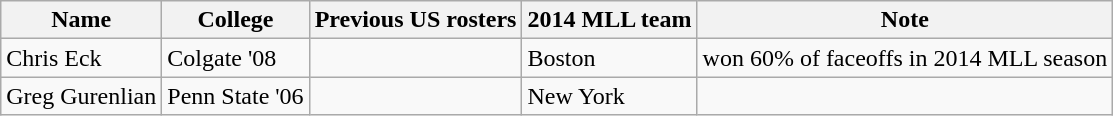<table class="wikitable">
<tr ;>
<th>Name</th>
<th>College</th>
<th>Previous US rosters</th>
<th>2014 MLL team</th>
<th>Note</th>
</tr>
<tr>
<td>Chris Eck</td>
<td>Colgate '08</td>
<td></td>
<td>Boston</td>
<td>won 60% of faceoffs in 2014 MLL season</td>
</tr>
<tr>
<td>Greg Gurenlian</td>
<td>Penn State '06</td>
<td></td>
<td>New York</td>
<td></td>
</tr>
</table>
